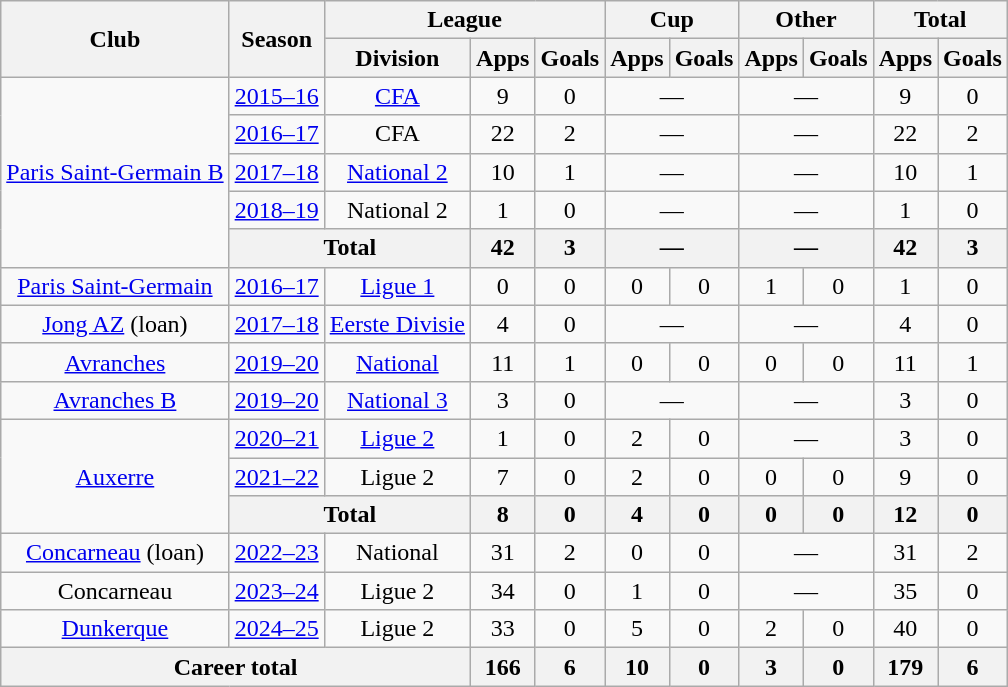<table class="wikitable" style="text-align: center">
<tr>
<th rowspan="2">Club</th>
<th rowspan="2">Season</th>
<th colspan="3">League</th>
<th colspan="2">Cup</th>
<th colspan="2">Other</th>
<th colspan="2">Total</th>
</tr>
<tr>
<th>Division</th>
<th>Apps</th>
<th>Goals</th>
<th>Apps</th>
<th>Goals</th>
<th>Apps</th>
<th>Goals</th>
<th>Apps</th>
<th>Goals</th>
</tr>
<tr>
<td rowspan="5"><a href='#'>Paris Saint-Germain B</a></td>
<td><a href='#'>2015–16</a></td>
<td><a href='#'>CFA</a></td>
<td>9</td>
<td>0</td>
<td colspan="2">—</td>
<td colspan="2">—</td>
<td>9</td>
<td>0</td>
</tr>
<tr>
<td><a href='#'>2016–17</a></td>
<td>CFA</td>
<td>22</td>
<td>2</td>
<td colspan="2">—</td>
<td colspan="2">—</td>
<td>22</td>
<td>2</td>
</tr>
<tr>
<td><a href='#'>2017–18</a></td>
<td><a href='#'>National 2</a></td>
<td>10</td>
<td>1</td>
<td colspan="2">—</td>
<td colspan="2">—</td>
<td>10</td>
<td>1</td>
</tr>
<tr>
<td><a href='#'>2018–19</a></td>
<td>National 2</td>
<td>1</td>
<td>0</td>
<td colspan="2">—</td>
<td colspan="2">—</td>
<td>1</td>
<td>0</td>
</tr>
<tr>
<th colspan="2">Total</th>
<th>42</th>
<th>3</th>
<th colspan="2">—</th>
<th colspan="2">—</th>
<th>42</th>
<th>3</th>
</tr>
<tr>
<td><a href='#'>Paris Saint-Germain</a></td>
<td><a href='#'>2016–17</a></td>
<td><a href='#'>Ligue 1</a></td>
<td>0</td>
<td>0</td>
<td>0</td>
<td>0</td>
<td>1</td>
<td>0</td>
<td>1</td>
<td>0</td>
</tr>
<tr>
<td><a href='#'>Jong AZ</a> (loan)</td>
<td><a href='#'>2017–18</a></td>
<td><a href='#'>Eerste Divisie</a></td>
<td>4</td>
<td>0</td>
<td colspan="2">—</td>
<td colspan="2">—</td>
<td>4</td>
<td>0</td>
</tr>
<tr>
<td><a href='#'>Avranches</a></td>
<td><a href='#'>2019–20</a></td>
<td><a href='#'>National</a></td>
<td>11</td>
<td>1</td>
<td>0</td>
<td>0</td>
<td>0</td>
<td>0</td>
<td>11</td>
<td>1</td>
</tr>
<tr>
<td><a href='#'>Avranches B</a></td>
<td><a href='#'>2019–20</a></td>
<td><a href='#'>National 3</a></td>
<td>3</td>
<td>0</td>
<td colspan="2">—</td>
<td colspan="2">—</td>
<td>3</td>
<td>0</td>
</tr>
<tr>
<td rowspan="3"><a href='#'>Auxerre</a></td>
<td><a href='#'>2020–21</a></td>
<td><a href='#'>Ligue 2</a></td>
<td>1</td>
<td>0</td>
<td>2</td>
<td>0</td>
<td colspan="2">—</td>
<td>3</td>
<td>0</td>
</tr>
<tr>
<td><a href='#'>2021–22</a></td>
<td>Ligue 2</td>
<td>7</td>
<td>0</td>
<td>2</td>
<td>0</td>
<td>0</td>
<td>0</td>
<td>9</td>
<td>0</td>
</tr>
<tr>
<th colspan="2">Total</th>
<th>8</th>
<th>0</th>
<th>4</th>
<th>0</th>
<th>0</th>
<th>0</th>
<th>12</th>
<th>0</th>
</tr>
<tr>
<td><a href='#'>Concarneau</a> (loan)</td>
<td><a href='#'>2022–23</a></td>
<td>National</td>
<td>31</td>
<td>2</td>
<td>0</td>
<td>0</td>
<td colspan="2">—</td>
<td>31</td>
<td>2</td>
</tr>
<tr>
<td>Concarneau</td>
<td><a href='#'>2023–24</a></td>
<td>Ligue 2</td>
<td>34</td>
<td>0</td>
<td>1</td>
<td>0</td>
<td colspan="2">—</td>
<td>35</td>
<td>0</td>
</tr>
<tr>
<td><a href='#'>Dunkerque</a></td>
<td><a href='#'>2024–25</a></td>
<td>Ligue 2</td>
<td>33</td>
<td>0</td>
<td>5</td>
<td>0</td>
<td>2</td>
<td>0</td>
<td>40</td>
<td>0</td>
</tr>
<tr>
<th colspan="3">Career total</th>
<th>166</th>
<th>6</th>
<th>10</th>
<th>0</th>
<th>3</th>
<th>0</th>
<th>179</th>
<th>6</th>
</tr>
</table>
